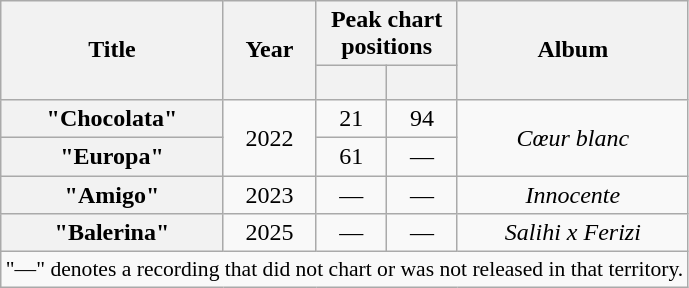<table class="wikitable plainrowheaders" style="text-align:center;">
<tr>
<th scope="col" rowspan="2">Title</th>
<th scope="col" rowspan="2">Year</th>
<th scope="col" colspan="2">Peak chart positions</th>
<th scope="col" rowspan="2">Album</th>
</tr>
<tr>
<th style="width:3em; font-size:85%;"><a href='#'></a><br></th>
<th style="width:3em; font-size:85%;"><a href='#'></a><br></th>
</tr>
<tr>
<th scope="row">"Chocolata"<br></th>
<td rowspan="2">2022</td>
<td>21</td>
<td>94</td>
<td rowspan="2"><em>Cœur blanc</em></td>
</tr>
<tr>
<th scope="row">"Europa"<br></th>
<td>61</td>
<td>—</td>
</tr>
<tr>
<th scope="row">"Amigo"<br></th>
<td>2023</td>
<td>—</td>
<td>—</td>
<td><em>Innocente</em></td>
</tr>
<tr>
<th scope="row">"Balerina"<br></th>
<td>2025</td>
<td>—</td>
<td>—</td>
<td><em>Salihi x Ferizi</em></td>
</tr>
<tr>
<td colspan="5" style="font-size:90%">"—" denotes a recording that did not chart or was not released in that territory.</td>
</tr>
</table>
